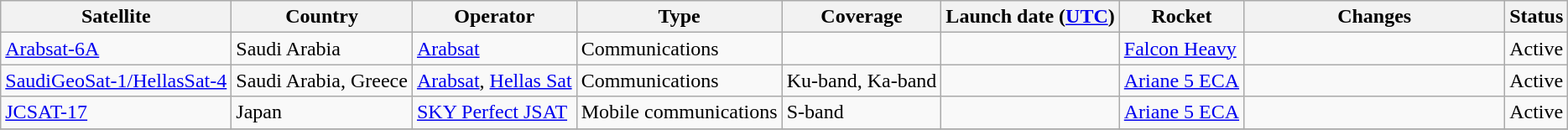<table class="wikitable sortable" border="1"}>
<tr>
<th>Satellite</th>
<th>Country</th>
<th>Operator</th>
<th>Type</th>
<th>Coverage </th>
<th>Launch date  (<a href='#'>UTC</a>) </th>
<th>Rocket</th>
<th width="200pt">Changes</th>
<th>Status </th>
</tr>
<tr>
<td><a href='#'>Arabsat-6A</a></td>
<td>Saudi Arabia</td>
<td><a href='#'>Arabsat</a></td>
<td>Communications</td>
<td></td>
<td></td>
<td><a href='#'>Falcon Heavy</a></td>
<td></td>
<td>Active</td>
</tr>
<tr>
<td><a href='#'>SaudiGeoSat-1/HellasSat-4</a></td>
<td>Saudi Arabia, Greece</td>
<td><a href='#'>Arabsat</a>, <a href='#'>Hellas Sat</a></td>
<td>Communications</td>
<td>Ku-band, Ka-band</td>
<td></td>
<td><a href='#'>Ariane 5 ECA</a></td>
<td></td>
<td>Active</td>
</tr>
<tr>
<td><a href='#'>JCSAT-17</a></td>
<td>Japan</td>
<td><a href='#'>SKY Perfect JSAT</a></td>
<td>Mobile communications</td>
<td>S-band</td>
<td></td>
<td><a href='#'>Ariane 5 ECA</a></td>
<td></td>
<td>Active</td>
</tr>
<tr>
</tr>
</table>
